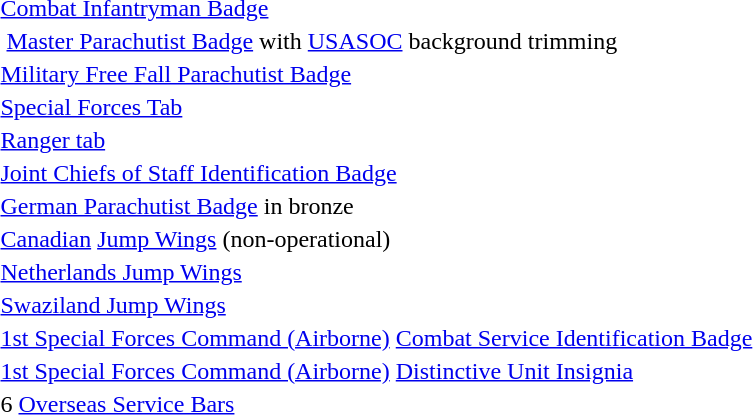<table>
<tr>
<td> <a href='#'>Combat Infantryman Badge</a></td>
</tr>
<tr>
<td><span></span> <a href='#'>Master Parachutist Badge</a> with <a href='#'>USASOC</a> background trimming</td>
</tr>
<tr>
<td> <a href='#'>Military Free Fall Parachutist Badge</a></td>
</tr>
<tr>
<td> <a href='#'>Special Forces Tab</a></td>
</tr>
<tr>
<td> <a href='#'>Ranger tab</a></td>
</tr>
<tr>
<td> <a href='#'>Joint Chiefs of Staff Identification Badge</a></td>
</tr>
<tr>
<td> <a href='#'>German Parachutist Badge</a> in bronze</td>
</tr>
<tr>
<td> <a href='#'>Canadian</a> <a href='#'>Jump Wings</a> (non-operational)</td>
</tr>
<tr>
<td> <a href='#'>Netherlands Jump Wings</a></td>
</tr>
<tr>
<td> <a href='#'>Swaziland Jump Wings</a></td>
</tr>
<tr>
<td> <a href='#'>1st Special Forces Command (Airborne)</a> <a href='#'>Combat Service Identification Badge</a></td>
</tr>
<tr>
<td> <a href='#'>1st Special Forces Command (Airborne)</a> <a href='#'>Distinctive Unit Insignia</a></td>
</tr>
<tr>
<td> 6 <a href='#'>Overseas Service Bars</a></td>
</tr>
</table>
